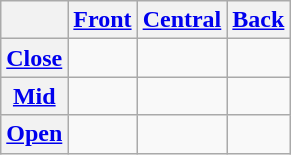<table class="wikitable" style="text-align: center;">
<tr>
<th></th>
<th><a href='#'>Front</a></th>
<th><a href='#'>Central</a></th>
<th><a href='#'>Back</a></th>
</tr>
<tr>
<th><a href='#'>Close</a></th>
<td></td>
<td></td>
<td></td>
</tr>
<tr>
<th><a href='#'>Mid</a></th>
<td></td>
<td></td>
<td></td>
</tr>
<tr>
<th><a href='#'>Open</a></th>
<td></td>
<td></td>
<td></td>
</tr>
</table>
